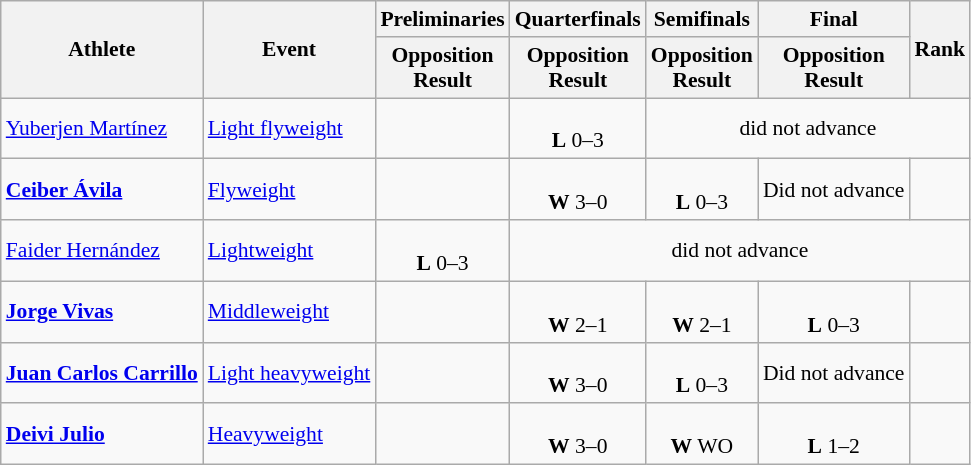<table class="wikitable" border="1" style="font-size:90%">
<tr>
<th rowspan=2>Athlete</th>
<th rowspan=2>Event</th>
<th>Preliminaries</th>
<th>Quarterfinals</th>
<th>Semifinals</th>
<th>Final</th>
<th rowspan="2">Rank</th>
</tr>
<tr>
<th>Opposition<br>Result</th>
<th>Opposition<br>Result</th>
<th>Opposition<br>Result</th>
<th>Opposition<br>Result</th>
</tr>
<tr align=center>
<td align=left><a href='#'>Yuberjen Martínez</a></td>
<td align=left><a href='#'>Light flyweight</a></td>
<td></td>
<td><br><strong>L</strong> 0–3</td>
<td colspan=3>did not advance</td>
</tr>
<tr align=center>
<td align=left><strong><a href='#'>Ceiber Ávila</a></strong></td>
<td align=left><a href='#'>Flyweight</a></td>
<td></td>
<td><br><strong>W</strong> 3–0</td>
<td><br><strong>L</strong> 0–3</td>
<td>Did not advance</td>
<td></td>
</tr>
<tr align=center>
<td align=left><a href='#'>Faider Hernández</a></td>
<td align=left><a href='#'>Lightweight</a></td>
<td><br><strong>L</strong> 0–3</td>
<td colspan=4>did not advance</td>
</tr>
<tr align=center>
<td align=left><strong><a href='#'>Jorge Vivas</a></strong></td>
<td align=left><a href='#'>Middleweight</a></td>
<td></td>
<td><br><strong>W</strong> 2–1</td>
<td><br><strong>W</strong> 2–1</td>
<td><br><strong>L</strong> 0–3</td>
<td></td>
</tr>
<tr align=center>
<td align=left><strong><a href='#'>Juan Carlos Carrillo</a></strong></td>
<td align=left><a href='#'>Light heavyweight</a></td>
<td></td>
<td><br><strong>W</strong> 3–0</td>
<td><br><strong>L</strong> 0–3</td>
<td>Did not advance</td>
<td></td>
</tr>
<tr align=center>
<td align=left><strong><a href='#'>Deivi Julio</a></strong></td>
<td align=left><a href='#'>Heavyweight</a></td>
<td></td>
<td><br><strong>W</strong> 3–0</td>
<td><br><strong>W</strong> WO</td>
<td><br><strong>L</strong> 1–2</td>
<td></td>
</tr>
</table>
